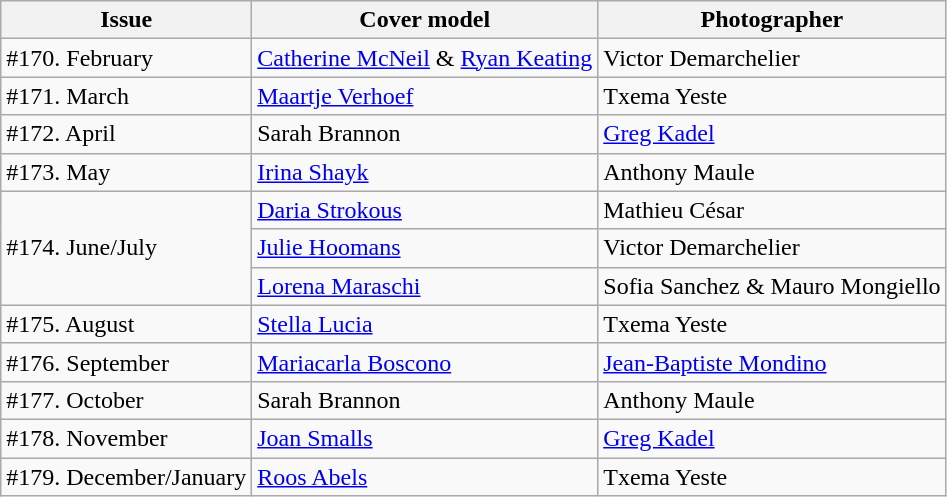<table class="sortable wikitable">
<tr>
<th>Issue</th>
<th>Cover model</th>
<th>Photographer</th>
</tr>
<tr>
<td>#170. February</td>
<td><a href='#'>Catherine McNeil</a> & <a href='#'>Ryan Keating</a></td>
<td>Victor Demarchelier</td>
</tr>
<tr>
<td>#171. March</td>
<td><a href='#'>Maartje Verhoef</a></td>
<td>Txema Yeste</td>
</tr>
<tr>
<td>#172. April</td>
<td>Sarah Brannon</td>
<td><a href='#'>Greg Kadel</a></td>
</tr>
<tr>
<td>#173. May</td>
<td><a href='#'>Irina Shayk</a></td>
<td>Anthony Maule</td>
</tr>
<tr>
<td rowspan=3>#174. June/July</td>
<td><a href='#'>Daria Strokous</a></td>
<td>Mathieu César</td>
</tr>
<tr>
<td><a href='#'>Julie Hoomans</a></td>
<td>Victor Demarchelier</td>
</tr>
<tr>
<td><a href='#'>Lorena Maraschi</a></td>
<td>Sofia Sanchez & Mauro Mongiello</td>
</tr>
<tr>
<td>#175. August</td>
<td><a href='#'>Stella Lucia</a></td>
<td>Txema Yeste</td>
</tr>
<tr>
<td>#176. September</td>
<td><a href='#'>Mariacarla Boscono</a></td>
<td><a href='#'>Jean-Baptiste Mondino</a></td>
</tr>
<tr>
<td>#177. October</td>
<td>Sarah Brannon</td>
<td>Anthony Maule</td>
</tr>
<tr>
<td>#178. November</td>
<td><a href='#'>Joan Smalls</a></td>
<td><a href='#'>Greg Kadel</a></td>
</tr>
<tr>
<td>#179. December/January</td>
<td><a href='#'>Roos Abels</a></td>
<td>Txema Yeste</td>
</tr>
</table>
